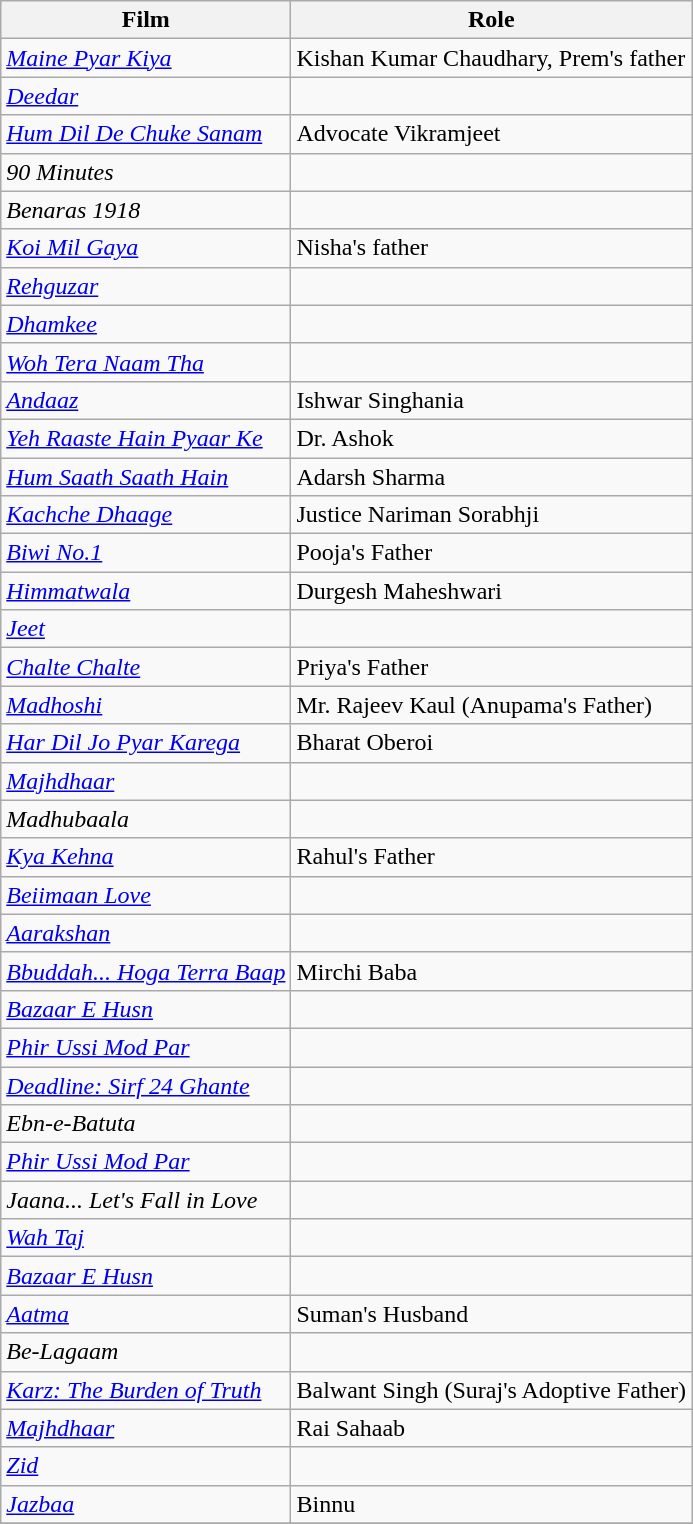<table class="wikitable">
<tr>
<th>Film</th>
<th>Role</th>
</tr>
<tr>
<td><em><a href='#'>Maine Pyar Kiya</a></em></td>
<td>Kishan Kumar Chaudhary, Prem's father</td>
</tr>
<tr>
<td><em><a href='#'>Deedar</a></em></td>
<td></td>
</tr>
<tr>
<td><em><a href='#'>Hum Dil De Chuke Sanam</a></em></td>
<td>Advocate Vikramjeet</td>
</tr>
<tr>
<td><em>90 Minutes</em></td>
<td></td>
</tr>
<tr>
<td><em>Benaras 1918</em></td>
<td></td>
</tr>
<tr>
<td><em><a href='#'>Koi Mil Gaya</a></em></td>
<td>Nisha's father</td>
</tr>
<tr>
<td><em><a href='#'>Rehguzar</a></em></td>
<td></td>
</tr>
<tr>
<td><em><a href='#'>Dhamkee</a></em></td>
<td></td>
</tr>
<tr>
<td><em><a href='#'>Woh Tera Naam Tha</a></em></td>
<td></td>
</tr>
<tr>
<td><em><a href='#'>Andaaz</a></em></td>
<td>Ishwar Singhania</td>
</tr>
<tr>
<td><em><a href='#'>Yeh Raaste Hain Pyaar Ke</a></em></td>
<td>Dr. Ashok</td>
</tr>
<tr>
<td><em><a href='#'>Hum Saath Saath Hain</a></em></td>
<td>Adarsh Sharma</td>
</tr>
<tr>
<td><em><a href='#'>Kachche Dhaage</a></em></td>
<td>Justice Nariman Sorabhji</td>
</tr>
<tr>
<td><em><a href='#'>Biwi No.1</a></em></td>
<td>Pooja's Father</td>
</tr>
<tr>
<td><em><a href='#'>Himmatwala</a></em></td>
<td>Durgesh Maheshwari</td>
</tr>
<tr>
<td><em><a href='#'>Jeet</a></em></td>
<td></td>
</tr>
<tr>
<td><em><a href='#'>Chalte Chalte</a></em></td>
<td>Priya's Father</td>
</tr>
<tr>
<td><em><a href='#'>Madhoshi</a></em></td>
<td>Mr. Rajeev Kaul (Anupama's Father)</td>
</tr>
<tr>
<td><em><a href='#'>Har Dil Jo Pyar Karega</a></em></td>
<td>Bharat Oberoi</td>
</tr>
<tr>
<td><em><a href='#'>Majhdhaar</a></em></td>
<td></td>
</tr>
<tr>
<td><em>Madhubaala</em></td>
<td></td>
</tr>
<tr>
<td><em><a href='#'>Kya Kehna</a></em></td>
<td>Rahul's Father</td>
</tr>
<tr>
<td><em><a href='#'>Beiimaan Love</a></em></td>
<td></td>
</tr>
<tr>
<td><em><a href='#'>Aarakshan</a></em></td>
<td></td>
</tr>
<tr>
<td><em><a href='#'>Bbuddah... Hoga Terra Baap</a></em></td>
<td>Mirchi Baba</td>
</tr>
<tr>
<td><em><a href='#'>Bazaar E Husn</a></em></td>
<td></td>
</tr>
<tr>
<td><em><a href='#'>Phir Ussi Mod Par</a></em></td>
<td></td>
</tr>
<tr>
<td><em><a href='#'>Deadline: Sirf 24 Ghante</a></em></td>
<td></td>
</tr>
<tr>
<td><em>Ebn-e-Batuta</em></td>
<td></td>
</tr>
<tr>
<td><em><a href='#'>Phir Ussi Mod Par</a></em></td>
<td></td>
</tr>
<tr>
<td><em>Jaana... Let's Fall in Love</em></td>
<td></td>
</tr>
<tr>
<td><em><a href='#'>Wah Taj</a></em></td>
<td></td>
</tr>
<tr>
<td><em><a href='#'>Bazaar E Husn</a></em></td>
<td></td>
</tr>
<tr>
<td><em><a href='#'>Aatma</a></em></td>
<td>Suman's Husband</td>
</tr>
<tr>
<td><em>Be-Lagaam</em></td>
<td></td>
</tr>
<tr>
<td><em><a href='#'>Karz: The Burden of Truth</a></em></td>
<td>Balwant Singh (Suraj's Adoptive Father)</td>
</tr>
<tr>
<td><em><a href='#'>Majhdhaar</a></em></td>
<td>Rai Sahaab</td>
</tr>
<tr>
<td><em><a href='#'>Zid</a></em></td>
<td></td>
</tr>
<tr>
<td><em><a href='#'>Jazbaa</a></em></td>
<td>Binnu</td>
</tr>
<tr>
</tr>
</table>
